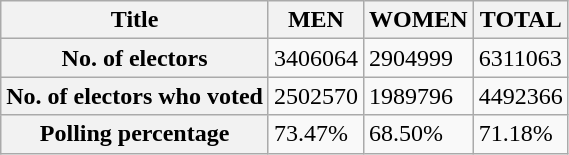<table class="wikitable">
<tr>
<th>Title</th>
<th>MEN</th>
<th>WOMEN</th>
<th>TOTAL</th>
</tr>
<tr>
<th>No. of electors</th>
<td>3406064</td>
<td>2904999</td>
<td>6311063</td>
</tr>
<tr>
<th>No. of electors who voted</th>
<td>2502570</td>
<td>1989796</td>
<td>4492366</td>
</tr>
<tr>
<th>Polling percentage</th>
<td>73.47%</td>
<td>68.50%</td>
<td>71.18%</td>
</tr>
</table>
